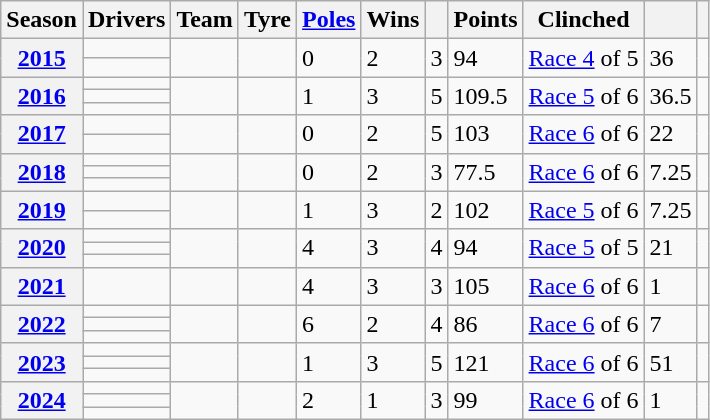<table class="wikitable sortable plainrowheaders"; text-align:center;">
<tr>
<th scope=col>Season</th>
<th scope=col>Drivers</th>
<th scope=col>Team</th>
<th scope=col>Tyre</th>
<th scope=col><a href='#'>Poles</a></th>
<th scope=col>Wins</th>
<th scope=col></th>
<th scope=col>Points</th>
<th scope=col>Clinched</th>
<th scope=col></th>
<th scope=col class=unsortable></th>
</tr>
<tr>
<th scope=row style="text-align: center;" rowspan=2><a href='#'>2015</a></th>
<td></td>
<td rowspan=2></td>
<td rowspan=2></td>
<td rowspan=2>0</td>
<td rowspan=2>2</td>
<td rowspan=2>3</td>
<td rowspan=2>94</td>
<td rowspan=2><a href='#'>Race 4</a> of 5</td>
<td rowspan=2>36</td>
<td rowspan=2 style="text-align:center;"></td>
</tr>
<tr>
<td></td>
</tr>
<tr>
<th scope=row style="text-align: center;" rowspan=3><a href='#'>2016</a></th>
<td></td>
<td rowspan=3></td>
<td rowspan=3></td>
<td rowspan=3>1</td>
<td rowspan=3>3</td>
<td rowspan=3>5</td>
<td rowspan=3>109.5</td>
<td rowspan=3><a href='#'>Race 5</a> of 6</td>
<td rowspan=3>36.5</td>
<td rowspan=3 style="text-align:center;"></td>
</tr>
<tr>
<td></td>
</tr>
<tr>
<td></td>
</tr>
<tr>
<th scope=row style="text-align: center;" rowspan=2><a href='#'>2017</a></th>
<td></td>
<td rowspan=2></td>
<td rowspan=2></td>
<td rowspan=2>0</td>
<td rowspan=2>2</td>
<td rowspan=2>5</td>
<td rowspan=2>103</td>
<td rowspan=2><a href='#'>Race 6</a> of 6</td>
<td rowspan=2>22</td>
<td rowspan=2 style="text-align:center;"></td>
</tr>
<tr>
<td></td>
</tr>
<tr>
<th scope=row style="text-align: center;" rowspan=3><a href='#'>2018</a></th>
<td></td>
<td rowspan=3></td>
<td rowspan=3></td>
<td rowspan=3>0</td>
<td rowspan=3>2</td>
<td rowspan=3>3</td>
<td rowspan=3>77.5</td>
<td rowspan=3><a href='#'>Race 6</a> of 6</td>
<td rowspan=3>7.25</td>
<td rowspan=3 style="text-align:center;"></td>
</tr>
<tr>
<td></td>
</tr>
<tr>
<td></td>
</tr>
<tr>
<th scope=row style="text-align: center;" rowspan=2><a href='#'>2019</a></th>
<td></td>
<td rowspan=2></td>
<td rowspan=2></td>
<td rowspan=2>1</td>
<td rowspan=2>3</td>
<td rowspan=2>2</td>
<td rowspan=2>102</td>
<td rowspan=2><a href='#'>Race 5</a> of 6</td>
<td rowspan=2>7.25</td>
<td rowspan=2 style="text-align:center;"></td>
</tr>
<tr>
<td></td>
</tr>
<tr>
<th scope=row style="text-align: center;" rowspan=3><a href='#'>2020</a></th>
<td></td>
<td rowspan=3></td>
<td rowspan=3></td>
<td rowspan=3>4</td>
<td rowspan=3>3</td>
<td rowspan=3>4</td>
<td rowspan=3>94</td>
<td rowspan=3><a href='#'>Race 5</a> of 5</td>
<td rowspan=3>21</td>
<td rowspan=3 style="text-align:center;"></td>
</tr>
<tr>
<td></td>
</tr>
<tr>
<td></td>
</tr>
<tr>
<th scope=row style="text-align: center;"><a href='#'>2021</a></th>
<td align=left></td>
<td align=left></td>
<td></td>
<td>4</td>
<td>3</td>
<td>3</td>
<td>105</td>
<td><a href='#'>Race 6</a> of 6</td>
<td>1</td>
<td style="text-align:center;"></td>
</tr>
<tr>
<th scope=row style="text-align: center;" rowspan=3><a href='#'>2022</a></th>
<td></td>
<td rowspan=3></td>
<td rowspan=3></td>
<td rowspan=3>6</td>
<td rowspan=3>2</td>
<td rowspan=3>4</td>
<td rowspan=3>86</td>
<td rowspan=3><a href='#'>Race 6</a> of 6</td>
<td rowspan=3>7</td>
<td rowspan=3 style="text-align:center;"></td>
</tr>
<tr>
<td></td>
</tr>
<tr>
<td></td>
</tr>
<tr>
<th scope=row style="text-align: center;" rowspan=3><a href='#'>2023</a></th>
<td></td>
<td rowspan=3></td>
<td rowspan=3></td>
<td rowspan=3>1</td>
<td rowspan=3>3</td>
<td rowspan=3>5</td>
<td rowspan=3>121</td>
<td rowspan=3><a href='#'>Race 6</a> of 6</td>
<td rowspan=3>51</td>
<td rowspan=3 style="text-align:center;"></td>
</tr>
<tr>
<td></td>
</tr>
<tr>
<td></td>
</tr>
<tr>
<th scope=row style="text-align: center;" rowspan=3><a href='#'>2024</a></th>
<td></td>
<td rowspan=3></td>
<td rowspan=3></td>
<td rowspan=3>2</td>
<td rowspan=3>1</td>
<td rowspan=3>3</td>
<td rowspan=3>99</td>
<td rowspan=3><a href='#'>Race 6</a> of 6</td>
<td rowspan=3>1</td>
<td rowspan=3 style="text-align:center;"></td>
</tr>
<tr>
<td></td>
</tr>
<tr>
<td></td>
</tr>
</table>
